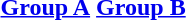<table>
<tr style="text-align:center">
<th><a href='#'>Group A</a></th>
<th><a href='#'>Group B</a></th>
</tr>
<tr style="vertical-align:top">
<td></td>
<td></td>
</tr>
</table>
